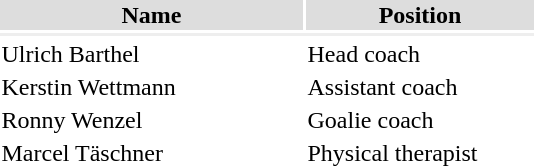<table>
<tr ---- bgcolor="#DDDDDD">
<th width="200px">Name</th>
<th width="150px">Position</th>
</tr>
<tr ---- bgcolor="#EEEEEE">
<td colspan="6" align="left"></td>
</tr>
<tr>
<td> Ulrich Barthel</td>
<td>Head coach</td>
</tr>
<tr>
<td> Kerstin Wettmann</td>
<td>Assistant coach</td>
</tr>
<tr>
<td> Ronny Wenzel</td>
<td>Goalie coach</td>
</tr>
<tr>
<td> Marcel Täschner</td>
<td>Physical therapist</td>
</tr>
</table>
